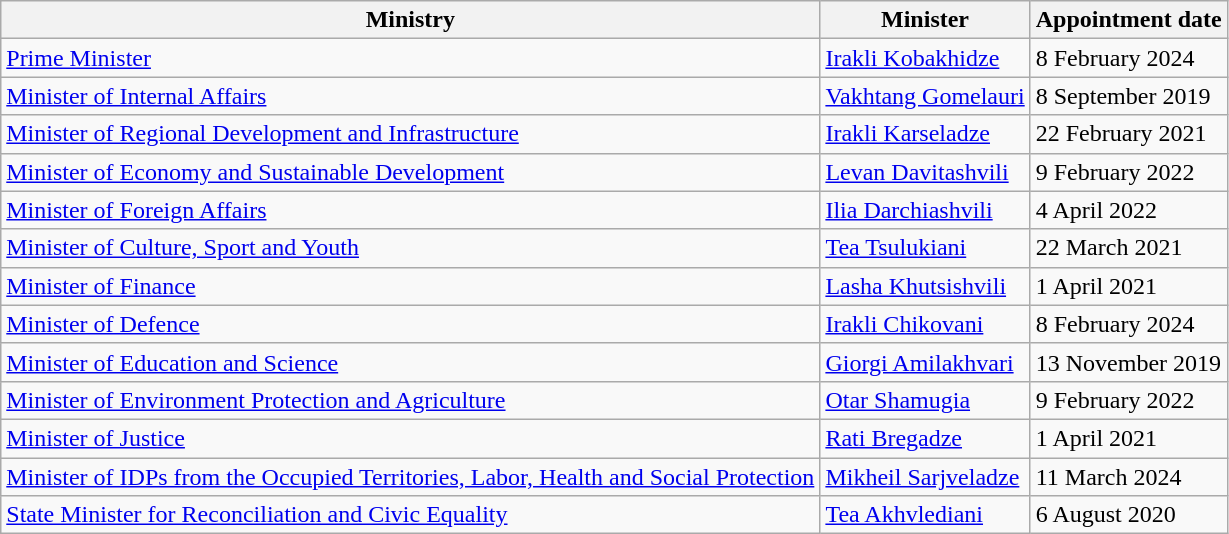<table class="wikitable">
<tr>
<th>Ministry</th>
<th>Minister</th>
<th>Appointment date</th>
</tr>
<tr>
<td><a href='#'>Prime Minister</a></td>
<td><a href='#'>Irakli Kobakhidze</a></td>
<td>8 February 2024</td>
</tr>
<tr>
<td><a href='#'>Minister of Internal Affairs</a></td>
<td><a href='#'>Vakhtang Gomelauri</a></td>
<td>8 September 2019</td>
</tr>
<tr>
<td><a href='#'>Minister of Regional Development and Infrastructure</a></td>
<td><a href='#'>Irakli Karseladze</a></td>
<td>22 February 2021</td>
</tr>
<tr>
<td><a href='#'>Minister of Economy and Sustainable Development</a></td>
<td><a href='#'>Levan Davitashvili</a></td>
<td>9 February 2022</td>
</tr>
<tr>
<td><a href='#'>Minister of Foreign Affairs</a></td>
<td><a href='#'>Ilia Darchiashvili</a></td>
<td>4 April 2022</td>
</tr>
<tr>
<td><a href='#'>Minister of Culture, Sport and Youth</a></td>
<td><a href='#'>Tea Tsulukiani</a></td>
<td>22 March 2021</td>
</tr>
<tr>
<td><a href='#'>Minister of Finance</a></td>
<td><a href='#'>Lasha Khutsishvili</a></td>
<td>1 April 2021</td>
</tr>
<tr>
<td><a href='#'>Minister of Defence</a></td>
<td><a href='#'>Irakli Chikovani</a></td>
<td>8 February 2024</td>
</tr>
<tr>
<td><a href='#'>Minister of Education and Science</a></td>
<td><a href='#'>Giorgi Amilakhvari</a></td>
<td>13 November 2019</td>
</tr>
<tr>
<td><a href='#'>Minister of Environment Protection and Agriculture</a></td>
<td><a href='#'>Otar Shamugia</a></td>
<td>9 February 2022</td>
</tr>
<tr>
<td><a href='#'>Minister of Justice</a></td>
<td><a href='#'>Rati Bregadze</a></td>
<td>1 April 2021</td>
</tr>
<tr>
<td><a href='#'>Minister of IDPs from the Occupied Territories, Labor, Health and Social Protection</a></td>
<td><a href='#'>Mikheil Sarjveladze</a></td>
<td>11 March 2024</td>
</tr>
<tr>
<td><a href='#'>State Minister for Reconciliation and Civic Equality</a></td>
<td><a href='#'>Tea Akhvlediani</a></td>
<td>6 August 2020</td>
</tr>
</table>
